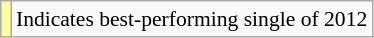<table class="wikitable" style="font-size:90%;">
<tr>
<td style="background-color:#FFFF99"></td>
<td>Indicates best-performing single of 2012</td>
</tr>
</table>
